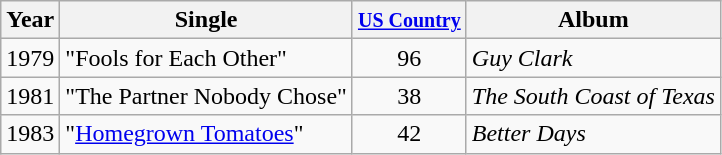<table class="wikitable">
<tr>
<th>Year</th>
<th>Single</th>
<th><small><a href='#'>US Country</a></small></th>
<th>Album</th>
</tr>
<tr>
<td>1979</td>
<td>"Fools for Each Other"</td>
<td style="text-align:center;">96</td>
<td><em>Guy Clark</em></td>
</tr>
<tr>
<td>1981</td>
<td>"The Partner Nobody Chose"</td>
<td style="text-align:center;">38</td>
<td><em>The South Coast of Texas</em></td>
</tr>
<tr>
<td>1983</td>
<td>"<a href='#'>Homegrown Tomatoes</a>"</td>
<td style="text-align:center;">42</td>
<td><em>Better Days</em></td>
</tr>
</table>
